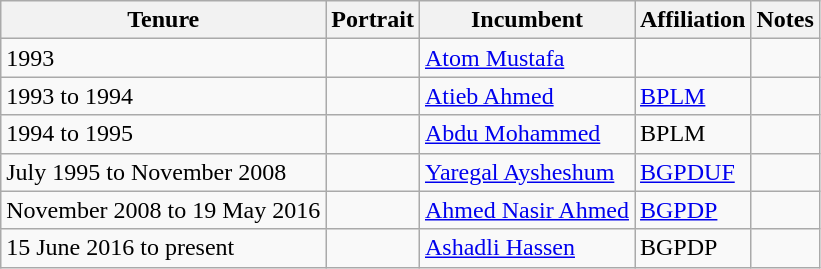<table class="wikitable">
<tr>
<th>Tenure</th>
<th>Portrait</th>
<th>Incumbent</th>
<th>Affiliation</th>
<th>Notes</th>
</tr>
<tr>
<td>1993</td>
<td></td>
<td><a href='#'>Atom Mustafa</a></td>
<td></td>
<td></td>
</tr>
<tr>
<td>1993 to 1994</td>
<td></td>
<td><a href='#'>Atieb Ahmed</a></td>
<td><a href='#'>BPLM</a></td>
<td></td>
</tr>
<tr>
<td>1994 to 1995</td>
<td></td>
<td><a href='#'>Abdu Mohammed</a></td>
<td>BPLM</td>
<td></td>
</tr>
<tr>
<td>July 1995 to November 2008</td>
<td></td>
<td><a href='#'>Yaregal Aysheshum</a></td>
<td><a href='#'>BGPDUF</a></td>
<td></td>
</tr>
<tr>
<td>November 2008 to 19 May 2016</td>
<td></td>
<td><a href='#'>Ahmed Nasir Ahmed</a></td>
<td><a href='#'>BGPDP</a></td>
<td></td>
</tr>
<tr>
<td>15 June 2016 to present</td>
<td></td>
<td><a href='#'>Ashadli Hassen</a></td>
<td>BGPDP</td>
<td></td>
</tr>
</table>
